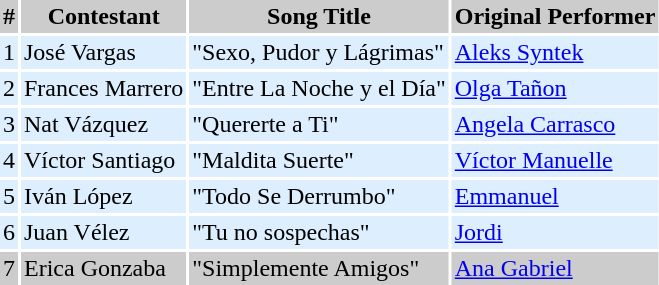<table cellpadding=2 cellspacing=2>
<tr bgcolor=#cccccc>
<th>#</th>
<th>Contestant</th>
<th>Song Title</th>
<th>Original Performer</th>
</tr>
<tr bgcolor=#DDEEFF>
<td align=center>1</td>
<td>José Vargas</td>
<td>"Sexo, Pudor y Lágrimas"</td>
<td><a href='#'>Aleks Syntek</a></td>
</tr>
<tr bgcolor=#DDEEFF>
<td align=center>2</td>
<td>Frances Marrero</td>
<td>"Entre La Noche y el Día"</td>
<td><a href='#'>Olga Tañon</a></td>
</tr>
<tr bgcolor=#DDEEFF>
<td align=center>3</td>
<td>Nat Vázquez</td>
<td>"Quererte a Ti"</td>
<td><a href='#'>Angela Carrasco</a></td>
</tr>
<tr bgcolor=#DDEEFF>
<td align=center>4</td>
<td>Víctor Santiago</td>
<td>"Maldita Suerte"</td>
<td><a href='#'>Víctor Manuelle</a></td>
</tr>
<tr bgcolor=#DDEEFF>
<td align=center>5</td>
<td>Iván López</td>
<td>"Todo Se Derrumbo"</td>
<td><a href='#'>Emmanuel</a></td>
</tr>
<tr bgcolor=#DDEEFF>
<td align=center>6</td>
<td>Juan Vélez</td>
<td>"Tu no sospechas"</td>
<td><a href='#'>Jordi</a></td>
</tr>
<tr bgcolor=#CCCCCC>
<td align=center>7</td>
<td>Erica Gonzaba</td>
<td>"Simplemente Amigos"</td>
<td><a href='#'>Ana Gabriel</a></td>
</tr>
</table>
